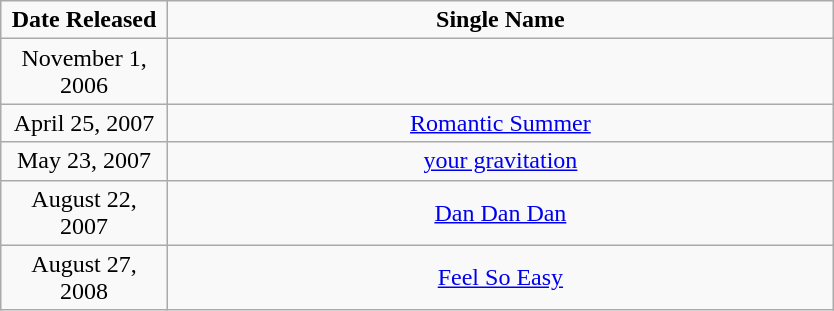<table class="wikitable" style="text-align:center; width:44%">
<tr>
<td width="20%"><strong>Date Released</strong></td>
<td width="80%"><strong>Single Name</strong></td>
</tr>
<tr>
<td>November 1, 2006</td>
<td></td>
</tr>
<tr>
<td>April 25, 2007</td>
<td><a href='#'>Romantic Summer</a></td>
</tr>
<tr>
<td>May 23, 2007</td>
<td><a href='#'>your gravitation</a></td>
</tr>
<tr>
<td>August 22, 2007</td>
<td><a href='#'>Dan Dan Dan</a></td>
</tr>
<tr>
<td>August 27, 2008</td>
<td><a href='#'>Feel So Easy</a></td>
</tr>
</table>
